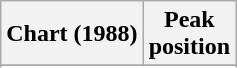<table class="wikitable sortable plainrowheaders" style="text-align:center">
<tr>
<th>Chart (1988)</th>
<th>Peak<br>position</th>
</tr>
<tr>
</tr>
<tr>
</tr>
</table>
